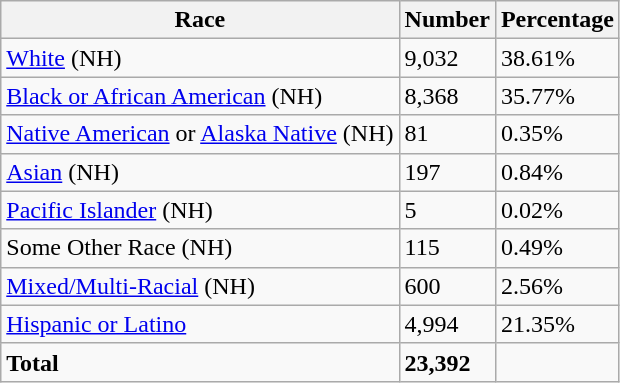<table class="wikitable">
<tr>
<th>Race</th>
<th>Number</th>
<th>Percentage</th>
</tr>
<tr>
<td><a href='#'>White</a> (NH)</td>
<td>9,032</td>
<td>38.61%</td>
</tr>
<tr>
<td><a href='#'>Black or African American</a> (NH)</td>
<td>8,368</td>
<td>35.77%</td>
</tr>
<tr>
<td><a href='#'>Native American</a> or <a href='#'>Alaska Native</a> (NH)</td>
<td>81</td>
<td>0.35%</td>
</tr>
<tr>
<td><a href='#'>Asian</a> (NH)</td>
<td>197</td>
<td>0.84%</td>
</tr>
<tr>
<td><a href='#'>Pacific Islander</a> (NH)</td>
<td>5</td>
<td>0.02%</td>
</tr>
<tr>
<td>Some Other Race (NH)</td>
<td>115</td>
<td>0.49%</td>
</tr>
<tr>
<td><a href='#'>Mixed/Multi-Racial</a> (NH)</td>
<td>600</td>
<td>2.56%</td>
</tr>
<tr>
<td><a href='#'>Hispanic or Latino</a></td>
<td>4,994</td>
<td>21.35%</td>
</tr>
<tr>
<td><strong>Total</strong></td>
<td><strong>23,392</strong></td>
<td></td>
</tr>
</table>
